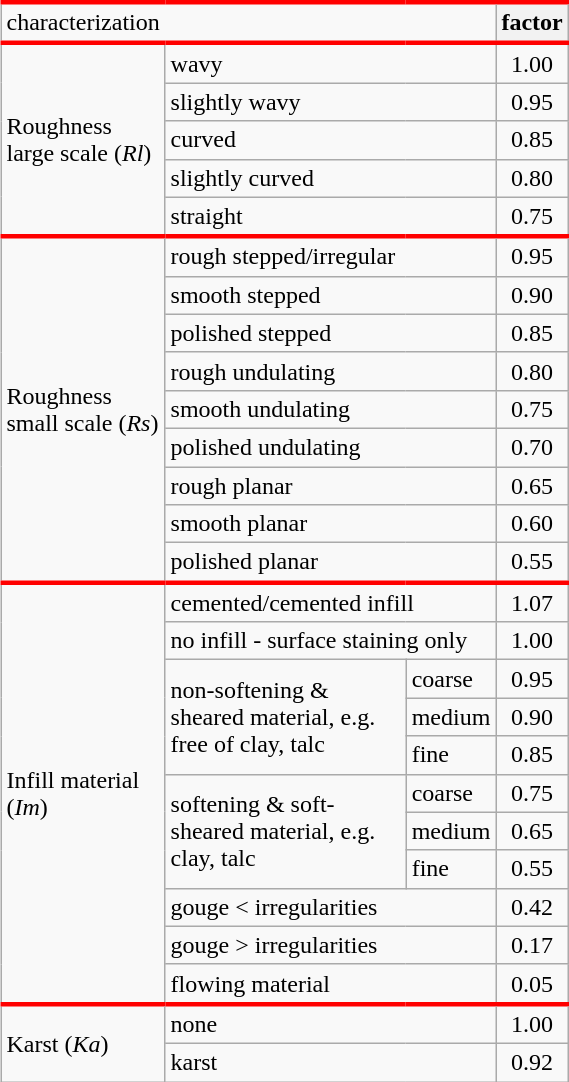<table align="right" class="wikitable" style="text-align:left" width="30%">
<tr>
<td colspan="3" style="border-top: 3px solid red">characterization</td>
<th scope="col" align="center" style="border-top: 3px solid red">factor</th>
</tr>
<tr>
<td rowspan="5"   style="border-top: 3px solid red">Roughness large scale (<em>Rl</em>)</td>
<td colspan="2"   style="border-top: 3px solid red">wavy</td>
<td align="center" style="border-top: 3px solid red">1.00</td>
</tr>
<tr>
<td colspan="2">slightly wavy</td>
<td align="center">0.95</td>
</tr>
<tr>
<td colspan="2">curved</td>
<td align="center">0.85</td>
</tr>
<tr>
<td colspan="2">slightly curved</td>
<td align="center">0.80</td>
</tr>
<tr>
<td colspan="2">straight</td>
<td align="center">0.75</td>
</tr>
<tr>
<td rowspan="9" style="border-top: 3px solid red">Roughness small scale (<em>Rs</em>)</td>
<td colspan="2" style="border-top: 3px solid red">rough stepped/irregular</td>
<td align="center" style="border-top: 3px solid red">0.95</td>
</tr>
<tr>
<td colspan="2">smooth stepped</td>
<td align="center">0.90</td>
</tr>
<tr>
<td colspan="2">polished stepped</td>
<td align="center">0.85</td>
</tr>
<tr>
<td colspan="2">rough undulating</td>
<td align="center">0.80</td>
</tr>
<tr>
<td colspan="2">smooth undulating</td>
<td align="center">0.75</td>
</tr>
<tr>
<td colspan="2">polished undulating</td>
<td align="center">0.70</td>
</tr>
<tr>
<td colspan="2">rough planar</td>
<td align="center">0.65</td>
</tr>
<tr>
<td colspan="2">smooth planar</td>
<td align="center">0.60</td>
</tr>
<tr>
<td colspan="2">polished planar</td>
<td align="center">0.55</td>
</tr>
<tr>
<td rowspan="11"  style="border-top: 3px solid red">Infill material (<em>Im</em>)</td>
<td colspan="2"   style="border-top: 3px solid red">cemented/cemented infill</td>
<td align="center" style="border-top: 3px solid red">1.07</td>
</tr>
<tr>
<td colspan="2">no infill - surface staining only</td>
<td align="center">1.00</td>
</tr>
<tr>
<td rowspan="3">non-softening & sheared material, e.g. free of clay, talc</td>
<td>coarse</td>
<td align="center">0.95</td>
</tr>
<tr>
<td>medium</td>
<td align="center">0.90</td>
</tr>
<tr>
<td>fine</td>
<td align="center">0.85</td>
</tr>
<tr>
<td rowspan="3">softening & soft-sheared material, e.g. clay, talc</td>
<td>coarse</td>
<td align="center">0.75</td>
</tr>
<tr>
<td>medium</td>
<td align="center">0.65</td>
</tr>
<tr>
<td>fine</td>
<td align="center">0.55</td>
</tr>
<tr>
<td colspan="2">gouge < irregularities</td>
<td align="center">0.42</td>
</tr>
<tr>
<td colspan="2">gouge > irregularities</td>
<td align="center">0.17</td>
</tr>
<tr>
<td colspan="2">flowing material</td>
<td align="center">0.05</td>
</tr>
<tr>
<td rowspan="2"   style="border-top: 3px solid red">Karst (<em>Ka</em>)</td>
<td colspan="2"   style="border-top: 3px solid red">none</td>
<td align="center" style="border-top: 3px solid red">1.00</td>
</tr>
<tr>
<td colspan="2">karst</td>
<td align="center">0.92</td>
</tr>
</table>
